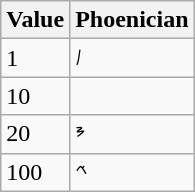<table class="wikitable">
<tr>
<th>Value</th>
<th>Phoenician</th>
</tr>
<tr>
<td>1</td>
<td>𐤖</td>
</tr>
<tr>
<td>10</td>
<td></td>
</tr>
<tr>
<td>20</td>
<td>𐤘</td>
</tr>
<tr>
<td>100</td>
<td>𐤙</td>
</tr>
</table>
